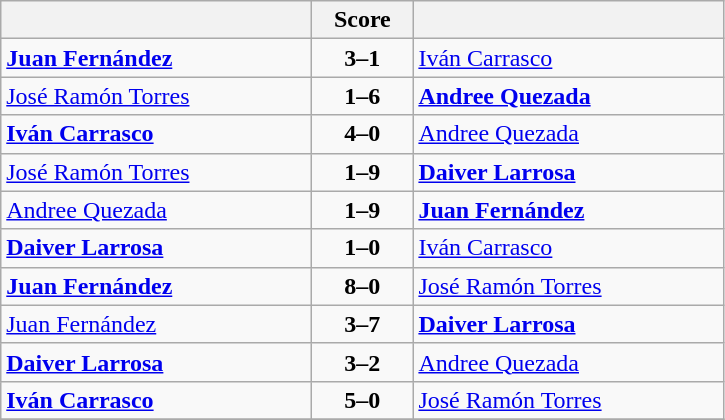<table class="wikitable" style="text-align: center; font-size:100% ">
<tr>
<th align="right" width="200"></th>
<th width="60">Score</th>
<th align="left" width="200"></th>
</tr>
<tr>
<td align=left><strong> <a href='#'>Juan Fernández</a></strong></td>
<td align=center><strong>3–1</strong></td>
<td align=left> <a href='#'>Iván Carrasco</a></td>
</tr>
<tr>
<td align=left> <a href='#'>José Ramón Torres</a></td>
<td align=center><strong>1–6</strong></td>
<td align=left><strong> <a href='#'>Andree Quezada</a></strong></td>
</tr>
<tr>
<td align=left><strong> <a href='#'>Iván Carrasco</a></strong></td>
<td align=center><strong>4–0</strong></td>
<td align=left> <a href='#'>Andree Quezada</a></td>
</tr>
<tr>
<td align=left> <a href='#'>José Ramón Torres</a></td>
<td align=center><strong>1–9</strong></td>
<td align=left><strong> <a href='#'>Daiver Larrosa</a></strong></td>
</tr>
<tr>
<td align=left> <a href='#'>Andree Quezada</a></td>
<td align=center><strong>1–9</strong></td>
<td align=left><strong> <a href='#'>Juan Fernández</a></strong></td>
</tr>
<tr>
<td align=left><strong> <a href='#'>Daiver Larrosa</a></strong></td>
<td align=center><strong>1–0</strong></td>
<td align=left> <a href='#'>Iván Carrasco</a></td>
</tr>
<tr>
<td align=left><strong> <a href='#'>Juan Fernández</a></strong></td>
<td align=center><strong>8–0</strong></td>
<td align=left> <a href='#'>José Ramón Torres</a></td>
</tr>
<tr>
<td align=left> <a href='#'>Juan Fernández</a></td>
<td align=center><strong>3–7</strong></td>
<td align=left><strong> <a href='#'>Daiver Larrosa</a></strong></td>
</tr>
<tr>
<td align=left><strong> <a href='#'>Daiver Larrosa</a></strong></td>
<td align=center><strong>3–2</strong></td>
<td align=left> <a href='#'>Andree Quezada</a></td>
</tr>
<tr>
<td align=left><strong> <a href='#'>Iván Carrasco</a></strong></td>
<td align=center><strong>5–0</strong></td>
<td align=left> <a href='#'>José Ramón Torres</a></td>
</tr>
<tr>
</tr>
</table>
